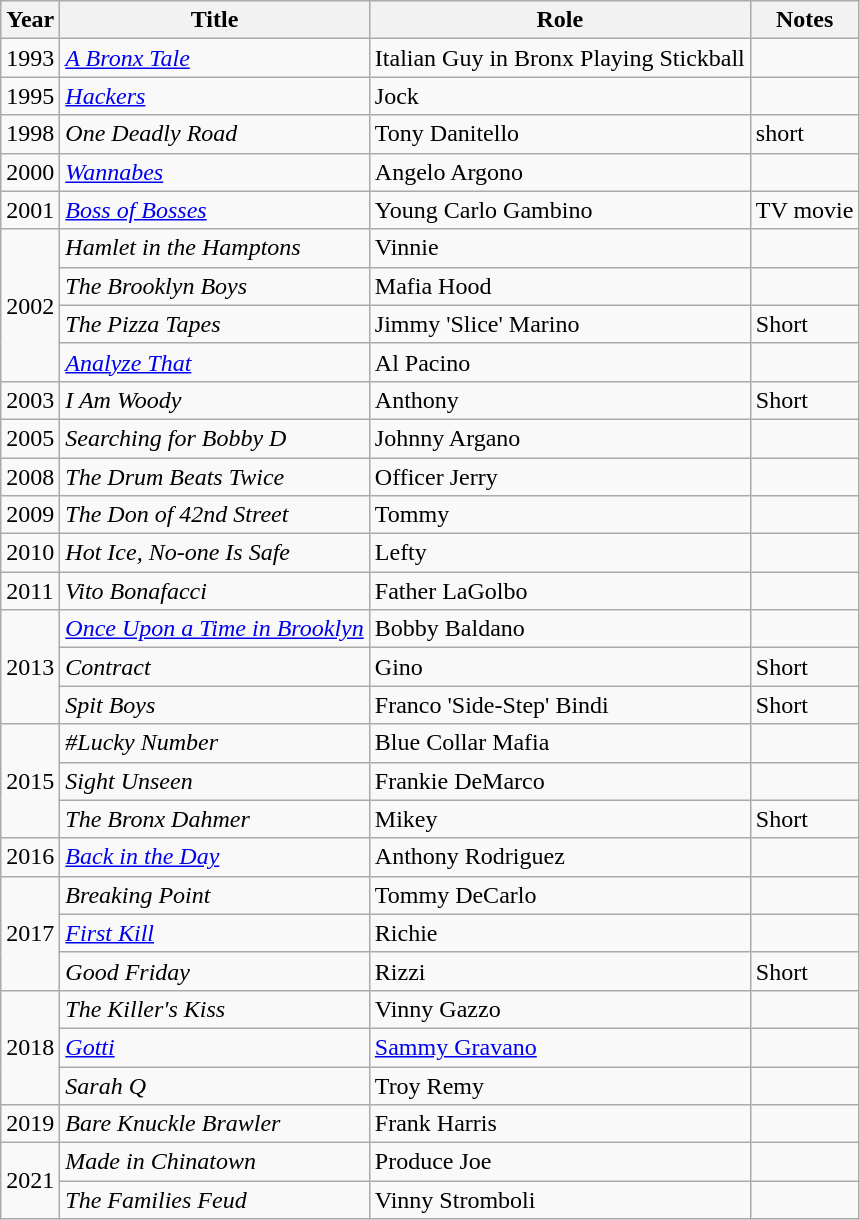<table class="wikitable sortable">
<tr>
<th>Year</th>
<th>Title</th>
<th>Role</th>
<th class="unsortable">Notes</th>
</tr>
<tr>
<td>1993</td>
<td><em><a href='#'>A Bronx Tale</a></em></td>
<td>Italian Guy in Bronx Playing Stickball</td>
<td></td>
</tr>
<tr>
<td>1995</td>
<td><em><a href='#'>Hackers</a></em></td>
<td>Jock</td>
<td></td>
</tr>
<tr>
<td>1998</td>
<td><em>One Deadly Road</em></td>
<td>Tony Danitello</td>
<td>short</td>
</tr>
<tr>
<td>2000</td>
<td><em><a href='#'>Wannabes</a></em></td>
<td>Angelo Argono</td>
<td></td>
</tr>
<tr>
<td>2001</td>
<td><em><a href='#'>Boss of Bosses</a></em></td>
<td>Young Carlo Gambino</td>
<td>TV movie</td>
</tr>
<tr>
<td rowspan=4>2002</td>
<td><em>Hamlet in the Hamptons</em></td>
<td>Vinnie</td>
<td></td>
</tr>
<tr>
<td><em>The Brooklyn Boys</em></td>
<td>Mafia Hood</td>
<td></td>
</tr>
<tr>
<td><em>The Pizza Tapes</em></td>
<td>Jimmy 'Slice' Marino</td>
<td>Short</td>
</tr>
<tr>
<td><em><a href='#'>Analyze That</a></em></td>
<td>Al Pacino</td>
<td></td>
</tr>
<tr>
<td>2003</td>
<td><em>I Am Woody</em></td>
<td>Anthony</td>
<td>Short</td>
</tr>
<tr>
<td>2005</td>
<td><em>Searching for Bobby D</em></td>
<td>Johnny Argano</td>
<td></td>
</tr>
<tr>
<td>2008</td>
<td><em>The Drum Beats Twice</em></td>
<td>Officer Jerry</td>
<td></td>
</tr>
<tr>
<td>2009</td>
<td><em>The Don of 42nd Street</em></td>
<td>Tommy</td>
<td></td>
</tr>
<tr>
<td>2010</td>
<td><em>Hot Ice, No-one Is Safe</em></td>
<td>Lefty</td>
<td></td>
</tr>
<tr>
<td>2011</td>
<td><em>Vito Bonafacci</em></td>
<td>Father LaGolbo</td>
<td></td>
</tr>
<tr>
<td rowspan=3>2013</td>
<td><em><a href='#'>Once Upon a Time in Brooklyn</a></em></td>
<td>Bobby Baldano</td>
<td></td>
</tr>
<tr>
<td><em>Contract</em></td>
<td>Gino</td>
<td>Short</td>
</tr>
<tr>
<td><em>Spit Boys</em></td>
<td>Franco 'Side-Step' Bindi</td>
<td>Short</td>
</tr>
<tr>
<td rowspan=3>2015</td>
<td><em>#Lucky Number</em></td>
<td>Blue Collar Mafia</td>
<td></td>
</tr>
<tr>
<td><em>Sight Unseen</em></td>
<td>Frankie DeMarco</td>
<td></td>
</tr>
<tr>
<td><em>The Bronx Dahmer</em></td>
<td>Mikey</td>
<td>Short</td>
</tr>
<tr>
<td>2016</td>
<td><em><a href='#'>Back in the Day</a></em></td>
<td>Anthony Rodriguez</td>
<td></td>
</tr>
<tr>
<td rowspan=3>2017</td>
<td><em>Breaking Point</em></td>
<td>Tommy DeCarlo</td>
<td></td>
</tr>
<tr>
<td><em><a href='#'>First Kill</a></em></td>
<td>Richie</td>
<td></td>
</tr>
<tr>
<td><em>Good Friday</em></td>
<td>Rizzi</td>
<td>Short</td>
</tr>
<tr>
<td rowspan=3>2018</td>
<td><em>The Killer's Kiss</em></td>
<td>Vinny Gazzo</td>
<td></td>
</tr>
<tr>
<td><em><a href='#'>Gotti</a></em></td>
<td><a href='#'>Sammy Gravano</a></td>
<td></td>
</tr>
<tr>
<td><em>Sarah Q</em></td>
<td>Troy Remy</td>
<td></td>
</tr>
<tr>
<td>2019</td>
<td><em>Bare Knuckle Brawler</em></td>
<td>Frank Harris</td>
<td></td>
</tr>
<tr>
<td rowspan=2>2021</td>
<td><em>Made in Chinatown</em></td>
<td>Produce Joe</td>
<td></td>
</tr>
<tr>
<td><em>The Families Feud</em></td>
<td>Vinny Stromboli</td>
<td></td>
</tr>
</table>
